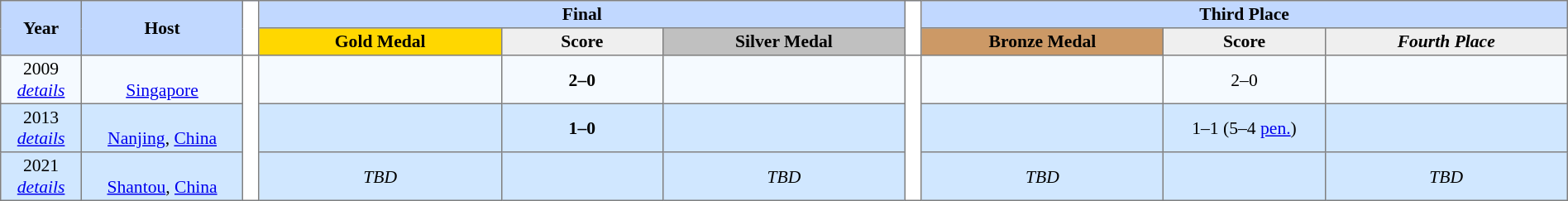<table border=1 style="border-collapse:collapse; font-size:90%; text-align:center; width:100%" cellpadding=2 cellspacing=0>
<tr bgcolor=#C1D8FF>
<th rowspan=2 width=5%>Year</th>
<th rowspan=2 width=10%>Host</th>
<th width=1% rowspan=2 bgcolor=ffffff></th>
<th colspan=3>Final</th>
<th width=1% rowspan=2 bgcolor=ffffff></th>
<th colspan=3>Third Place</th>
</tr>
<tr bgcolor=#EFEFEF>
<th width=15% style=background:gold>Gold Medal</th>
<th width=10%>Score</th>
<th width=15% style=background:silver>Silver Medal</th>
<th width=15% style=background:#cc9966>Bronze Medal</th>
<th width=10%>Score</th>
<th width=15%><em>Fourth Place</em></th>
</tr>
<tr bgcolor=#F5FAFF>
<td>2009<br> <em><a href='#'>details</a></em></td>
<td> <br> <a href='#'>Singapore</a></td>
<th width=1% rowspan=13 bgcolor=ffffff></th>
<td><strong></strong></td>
<td><strong>2–0</strong></td>
<td></td>
<th width=1% rowspan=13 bgcolor=ffffff></th>
<td></td>
<td>2–0</td>
<td></td>
</tr>
<tr bgcolor=#D0E7FF>
<td>2013<br> <em><a href='#'>details</a></em></td>
<td> <br> <a href='#'>Nanjing</a>, <a href='#'>China</a></td>
<td><strong></strong></td>
<td><strong>1–0</strong></td>
<td></td>
<td></td>
<td>1–1 (5–4 <a href='#'>pen.</a>)</td>
<td></td>
</tr>
<tr bgcolor=#D0E7FF>
<td>2021<br> <em><a href='#'>details</a></em></td>
<td> <br> <a href='#'>Shantou</a>, <a href='#'>China</a></td>
<td><em>TBD</em></td>
<td></td>
<td><em>TBD</em></td>
<td><em>TBD</em></td>
<td></td>
<td><em>TBD</em></td>
</tr>
</table>
